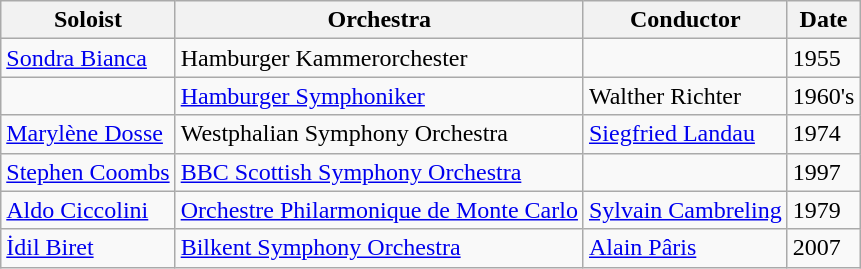<table class="wikitable sortable">
<tr>
<th>Soloist</th>
<th>Orchestra</th>
<th>Conductor</th>
<th>Date</th>
</tr>
<tr>
<td><a href='#'>Sondra Bianca</a></td>
<td>Hamburger Kammerorchester</td>
<td></td>
<td>1955</td>
</tr>
<tr>
<td></td>
<td><a href='#'>Hamburger Symphoniker</a></td>
<td>Walther Richter</td>
<td>1960's</td>
</tr>
<tr>
<td><a href='#'>Marylène Dosse</a></td>
<td>Westphalian Symphony Orchestra</td>
<td><a href='#'>Siegfried Landau</a></td>
<td>1974</td>
</tr>
<tr>
<td><a href='#'>Stephen Coombs</a></td>
<td><a href='#'>BBC Scottish Symphony Orchestra</a></td>
<td></td>
<td>1997</td>
</tr>
<tr>
<td><a href='#'>Aldo Ciccolini</a></td>
<td><a href='#'>Orchestre Philarmonique de Monte Carlo</a></td>
<td><a href='#'>Sylvain Cambreling</a></td>
<td>1979</td>
</tr>
<tr>
<td><a href='#'>İdil Biret</a></td>
<td><a href='#'>Bilkent Symphony Orchestra</a></td>
<td><a href='#'>Alain Pâris</a></td>
<td>2007</td>
</tr>
</table>
